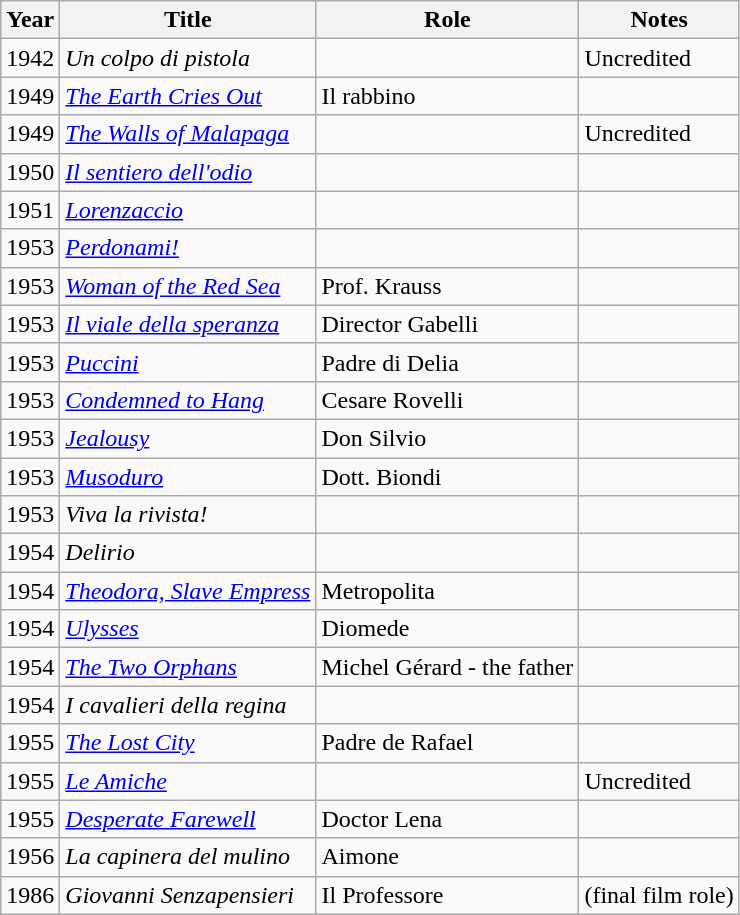<table class="wikitable">
<tr>
<th>Year</th>
<th>Title</th>
<th>Role</th>
<th>Notes</th>
</tr>
<tr>
<td>1942</td>
<td><em>Un colpo di pistola</em></td>
<td></td>
<td>Uncredited</td>
</tr>
<tr>
<td>1949</td>
<td><em><a href='#'>The Earth Cries Out</a></em></td>
<td>Il rabbino</td>
<td></td>
</tr>
<tr>
<td>1949</td>
<td><em><a href='#'>The Walls of Malapaga</a></em></td>
<td></td>
<td>Uncredited</td>
</tr>
<tr>
<td>1950</td>
<td><em><a href='#'>Il sentiero dell'odio</a></em></td>
<td></td>
<td></td>
</tr>
<tr>
<td>1951</td>
<td><em><a href='#'>Lorenzaccio</a></em></td>
<td></td>
<td></td>
</tr>
<tr>
<td>1953</td>
<td><em><a href='#'>Perdonami!</a></em></td>
<td></td>
<td></td>
</tr>
<tr>
<td>1953</td>
<td><em><a href='#'>Woman of the Red Sea</a></em></td>
<td>Prof. Krauss</td>
<td></td>
</tr>
<tr>
<td>1953</td>
<td><em><a href='#'>Il viale della speranza</a></em></td>
<td>Director Gabelli</td>
<td></td>
</tr>
<tr>
<td>1953</td>
<td><em><a href='#'>Puccini</a></em></td>
<td>Padre di Delia</td>
<td></td>
</tr>
<tr>
<td>1953</td>
<td><em><a href='#'>Condemned to Hang</a></em></td>
<td>Cesare Rovelli</td>
<td></td>
</tr>
<tr>
<td>1953</td>
<td><em><a href='#'>Jealousy</a></em></td>
<td>Don Silvio</td>
<td></td>
</tr>
<tr>
<td>1953</td>
<td><em><a href='#'>Musoduro</a></em></td>
<td>Dott. Biondi</td>
<td></td>
</tr>
<tr>
<td>1953</td>
<td><em>Viva la rivista!</em></td>
<td></td>
<td></td>
</tr>
<tr>
<td>1954</td>
<td><em>Delirio</em></td>
<td></td>
<td></td>
</tr>
<tr>
<td>1954</td>
<td><em><a href='#'>Theodora, Slave Empress</a></em></td>
<td>Metropolita</td>
<td></td>
</tr>
<tr>
<td>1954</td>
<td><em><a href='#'>Ulysses</a></em></td>
<td>Diomede</td>
<td></td>
</tr>
<tr>
<td>1954</td>
<td><em><a href='#'>The Two Orphans</a></em></td>
<td>Michel Gérard - the father</td>
<td></td>
</tr>
<tr>
<td>1954</td>
<td><em>I cavalieri della regina</em></td>
<td></td>
<td></td>
</tr>
<tr>
<td>1955</td>
<td><em><a href='#'>The Lost City</a></em></td>
<td>Padre de Rafael</td>
<td></td>
</tr>
<tr>
<td>1955</td>
<td><em><a href='#'>Le Amiche</a></em></td>
<td></td>
<td>Uncredited</td>
</tr>
<tr>
<td>1955</td>
<td><em><a href='#'>Desperate Farewell</a></em></td>
<td>Doctor Lena</td>
<td></td>
</tr>
<tr>
<td>1956</td>
<td><em>La capinera del mulino</em></td>
<td>Aimone</td>
<td></td>
</tr>
<tr>
<td>1986</td>
<td><em>Giovanni Senzapensieri</em></td>
<td>Il Professore</td>
<td>(final film role)</td>
</tr>
</table>
